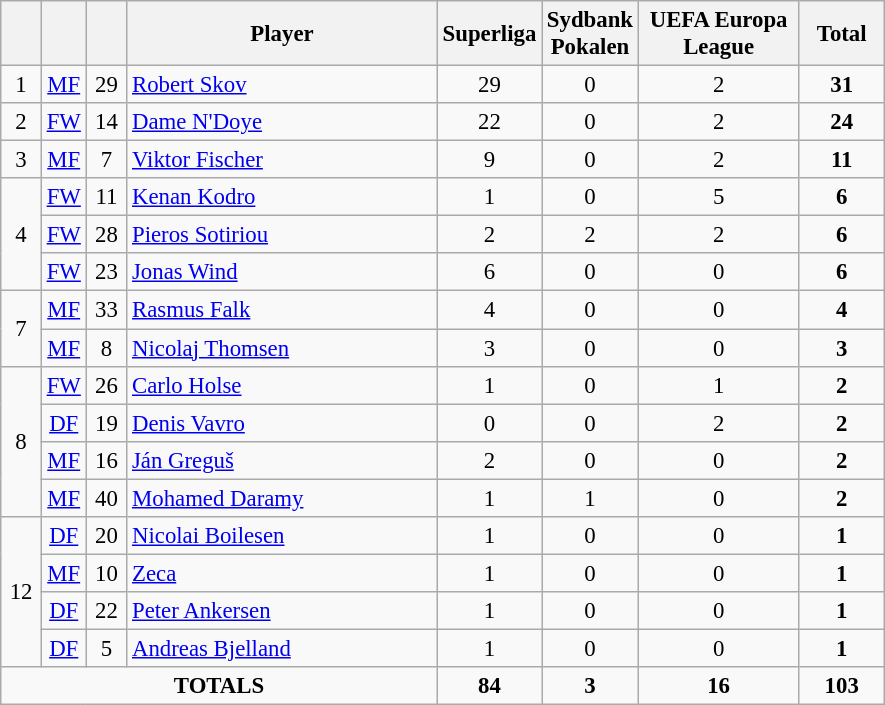<table class="wikitable sortable" style="font-size: 95%; text-align: center;">
<tr>
<th width=20></th>
<th width=20></th>
<th width=20></th>
<th width=200>Player</th>
<th width=50>Superliga</th>
<th width=50>Sydbank Pokalen</th>
<th width=100>UEFA Europa League</th>
<th width=50>Total</th>
</tr>
<tr>
<td rowspan=1>1</td>
<td><a href='#'>MF</a></td>
<td>29</td>
<td align=left> <a href='#'>Robert Skov</a></td>
<td>29</td>
<td>0</td>
<td>2</td>
<td><strong>31</strong></td>
</tr>
<tr>
<td rowspan=1>2</td>
<td><a href='#'>FW</a></td>
<td>14</td>
<td align=left> <a href='#'>Dame N'Doye</a></td>
<td>22</td>
<td>0</td>
<td>2</td>
<td><strong>24</strong></td>
</tr>
<tr>
<td rowspan=1>3</td>
<td><a href='#'>MF</a></td>
<td>7</td>
<td align=left> <a href='#'>Viktor Fischer</a></td>
<td>9</td>
<td>0</td>
<td>2</td>
<td><strong>11</strong></td>
</tr>
<tr>
<td rowspan=3>4</td>
<td><a href='#'>FW</a></td>
<td>11</td>
<td align=left> <a href='#'>Kenan Kodro</a></td>
<td>1</td>
<td>0</td>
<td>5</td>
<td><strong>6</strong></td>
</tr>
<tr>
<td><a href='#'>FW</a></td>
<td>28</td>
<td align=left> <a href='#'>Pieros Sotiriou</a></td>
<td>2</td>
<td>2</td>
<td>2</td>
<td><strong>6</strong></td>
</tr>
<tr>
<td><a href='#'>FW</a></td>
<td>23</td>
<td align=left> <a href='#'>Jonas Wind</a></td>
<td>6</td>
<td>0</td>
<td>0</td>
<td><strong>6</strong></td>
</tr>
<tr>
<td rowspan=2>7</td>
<td><a href='#'>MF</a></td>
<td>33</td>
<td align=left> <a href='#'>Rasmus Falk</a></td>
<td>4</td>
<td>0</td>
<td>0</td>
<td><strong>4</strong></td>
</tr>
<tr>
<td><a href='#'>MF</a></td>
<td>8</td>
<td align=left> <a href='#'>Nicolaj Thomsen</a></td>
<td>3</td>
<td>0</td>
<td>0</td>
<td><strong>3</strong></td>
</tr>
<tr>
<td rowspan=4>8</td>
<td><a href='#'>FW</a></td>
<td>26</td>
<td align=left> <a href='#'>Carlo Holse</a></td>
<td>1</td>
<td>0</td>
<td>1</td>
<td><strong>2</strong></td>
</tr>
<tr>
<td><a href='#'>DF</a></td>
<td>19</td>
<td align=left> <a href='#'>Denis Vavro</a></td>
<td>0</td>
<td>0</td>
<td>2</td>
<td><strong>2</strong></td>
</tr>
<tr>
<td><a href='#'>MF</a></td>
<td>16</td>
<td align=left> <a href='#'>Ján Greguš</a></td>
<td>2</td>
<td>0</td>
<td>0</td>
<td><strong>2</strong></td>
</tr>
<tr>
<td><a href='#'>MF</a></td>
<td>40</td>
<td align=left> <a href='#'>Mohamed Daramy</a></td>
<td>1</td>
<td>1</td>
<td>0</td>
<td><strong>2</strong></td>
</tr>
<tr>
<td rowspan=4>12</td>
<td><a href='#'>DF</a></td>
<td>20</td>
<td align=left> <a href='#'>Nicolai Boilesen</a></td>
<td>1</td>
<td>0</td>
<td>0</td>
<td><strong>1</strong></td>
</tr>
<tr>
<td><a href='#'>MF</a></td>
<td>10</td>
<td align=left>  <a href='#'>Zeca</a></td>
<td>1</td>
<td>0</td>
<td>0</td>
<td><strong>1</strong></td>
</tr>
<tr>
<td><a href='#'>DF</a></td>
<td>22</td>
<td align=left> <a href='#'>Peter Ankersen</a></td>
<td>1</td>
<td>0</td>
<td>0</td>
<td><strong>1</strong></td>
</tr>
<tr>
<td><a href='#'>DF</a></td>
<td>5</td>
<td align=left> <a href='#'>Andreas Bjelland</a></td>
<td>1</td>
<td>0</td>
<td>0</td>
<td><strong>1</strong></td>
</tr>
<tr>
<td colspan="4"><strong>TOTALS</strong></td>
<td><strong>84</strong></td>
<td><strong>3</strong></td>
<td><strong>16</strong></td>
<td><strong>103</strong></td>
</tr>
</table>
